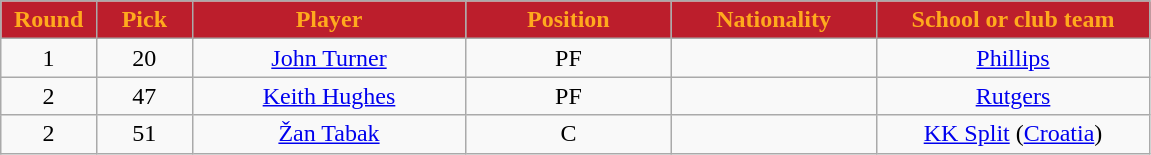<table class="wikitable sortable sortable">
<tr>
<th style="background:#BC1E2C;color:#FFAA1D;" width="7%">Round</th>
<th style="background:#BC1E2C;color:#FFAA1D;" width="7%">Pick</th>
<th style="background:#BC1E2C;color:#FFAA1D;" width="20%">Player</th>
<th style="background:#BC1E2C;color:#FFAA1D;" width="15%">Position</th>
<th style="background:#BC1E2C;color:#FFAA1D;" width="15%">Nationality</th>
<th style="background:#BC1E2C;color:#FFAA1D;" width="20%">School or club team</th>
</tr>
<tr style="text-align: center">
<td>1</td>
<td>20</td>
<td><a href='#'>John Turner</a></td>
<td>PF</td>
<td></td>
<td><a href='#'>Phillips</a></td>
</tr>
<tr style="text-align: center">
<td>2</td>
<td>47</td>
<td><a href='#'>Keith Hughes</a></td>
<td>PF</td>
<td></td>
<td><a href='#'>Rutgers</a></td>
</tr>
<tr style="text-align: center">
<td>2</td>
<td>51</td>
<td><a href='#'>Žan Tabak</a></td>
<td>C</td>
<td></td>
<td><a href='#'>KK Split</a> (<a href='#'>Croatia</a>)</td>
</tr>
</table>
